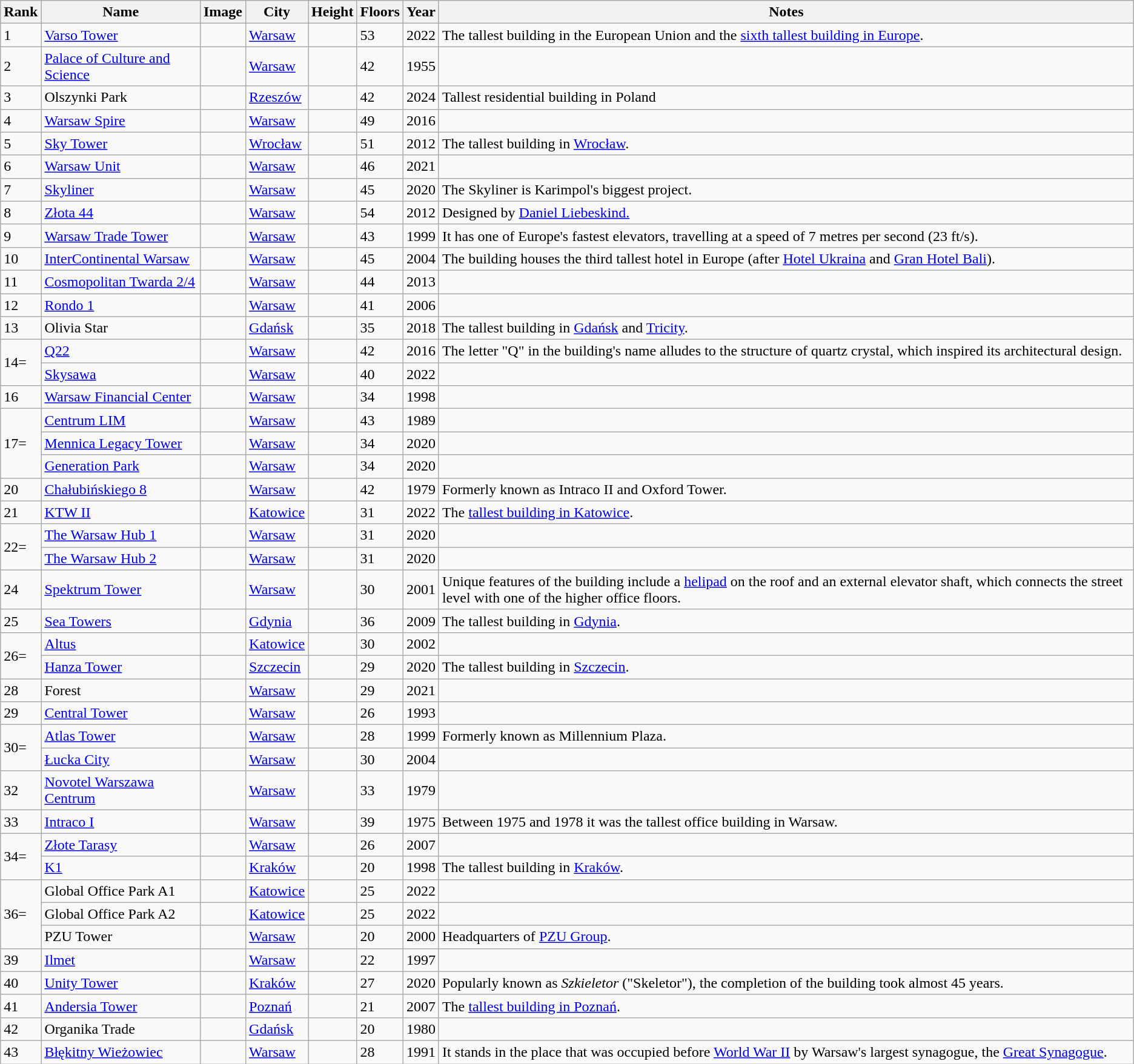<table class="wikitable sortable">
<tr>
<th>Rank</th>
<th>Name</th>
<th>Image</th>
<th>City</th>
<th>Height</th>
<th>Floors</th>
<th>Year</th>
<th>Notes</th>
</tr>
<tr>
<td>1</td>
<td><a href='#'>Varso Tower</a></td>
<td></td>
<td><a href='#'>Warsaw</a></td>
<td></td>
<td>53</td>
<td>2022</td>
<td>The tallest building in the European Union and the <a href='#'>sixth tallest building in Europe</a>.</td>
</tr>
<tr>
<td>2</td>
<td><a href='#'>Palace of Culture and Science</a></td>
<td></td>
<td><a href='#'>Warsaw</a></td>
<td></td>
<td>42</td>
<td>1955</td>
<td></td>
</tr>
<tr>
<td>3</td>
<td>Olszynki Park</td>
<td></td>
<td><a href='#'>Rzeszów</a></td>
<td></td>
<td>42</td>
<td>2024</td>
<td>Tallest residential building in Poland</td>
</tr>
<tr>
<td>4</td>
<td><a href='#'>Warsaw Spire</a></td>
<td></td>
<td><a href='#'>Warsaw</a></td>
<td></td>
<td>49</td>
<td>2016</td>
<td></td>
</tr>
<tr>
<td>5</td>
<td><a href='#'>Sky Tower</a></td>
<td></td>
<td><a href='#'>Wrocław</a></td>
<td></td>
<td>51</td>
<td>2012</td>
<td>The tallest building in <a href='#'>Wrocław</a>.</td>
</tr>
<tr>
<td>6</td>
<td><a href='#'>Warsaw Unit</a></td>
<td></td>
<td><a href='#'>Warsaw</a></td>
<td></td>
<td>46</td>
<td>2021</td>
<td></td>
</tr>
<tr>
<td>7</td>
<td><a href='#'>Skyliner</a></td>
<td></td>
<td><a href='#'>Warsaw</a></td>
<td></td>
<td>45</td>
<td>2020</td>
<td>The Skyliner is Karimpol's biggest project.</td>
</tr>
<tr>
<td>8</td>
<td><a href='#'>Złota 44</a></td>
<td></td>
<td><a href='#'>Warsaw</a></td>
<td></td>
<td>54</td>
<td>2012</td>
<td>Designed by <a href='#'>Daniel Liebeskind.</a></td>
</tr>
<tr>
<td>9</td>
<td><a href='#'>Warsaw Trade Tower</a></td>
<td></td>
<td><a href='#'>Warsaw</a></td>
<td></td>
<td>43</td>
<td>1999</td>
<td>It has one of Europe's fastest elevators, travelling at a speed of 7 metres per second (23 ft/s).</td>
</tr>
<tr>
<td>10</td>
<td><a href='#'>InterContinental Warsaw</a></td>
<td></td>
<td><a href='#'>Warsaw</a></td>
<td></td>
<td>45</td>
<td>2004</td>
<td>The building houses the third tallest hotel in Europe (after <a href='#'>Hotel Ukraina</a> and <a href='#'>Gran Hotel Bali</a>).</td>
</tr>
<tr>
<td>11</td>
<td><a href='#'>Cosmopolitan Twarda 2/4</a></td>
<td></td>
<td><a href='#'>Warsaw</a></td>
<td></td>
<td>44</td>
<td>2013</td>
<td></td>
</tr>
<tr>
<td>12</td>
<td><a href='#'>Rondo 1</a></td>
<td></td>
<td><a href='#'>Warsaw</a></td>
<td></td>
<td>41</td>
<td>2006</td>
<td></td>
</tr>
<tr>
<td>13</td>
<td>Olivia Star</td>
<td></td>
<td><a href='#'>Gdańsk</a></td>
<td></td>
<td>35</td>
<td>2018</td>
<td>The tallest building in <a href='#'>Gdańsk</a> and <a href='#'>Tricity</a>.</td>
</tr>
<tr>
<td rowspan="2">14=</td>
<td><a href='#'>Q22</a></td>
<td></td>
<td><a href='#'>Warsaw</a></td>
<td></td>
<td>42</td>
<td>2016</td>
<td>The letter "Q" in the building's name alludes to the structure of quartz crystal, which inspired its architectural design.</td>
</tr>
<tr>
<td><a href='#'>Skysawa</a></td>
<td></td>
<td><a href='#'>Warsaw</a></td>
<td></td>
<td>40</td>
<td>2022</td>
<td></td>
</tr>
<tr>
<td>16</td>
<td><a href='#'>Warsaw Financial Center</a></td>
<td></td>
<td><a href='#'>Warsaw</a></td>
<td></td>
<td>34</td>
<td>1998</td>
<td></td>
</tr>
<tr>
<td rowspan="3">17=</td>
<td><a href='#'>Centrum LIM</a></td>
<td></td>
<td><a href='#'>Warsaw</a></td>
<td></td>
<td>43</td>
<td>1989</td>
<td></td>
</tr>
<tr>
<td><a href='#'>Mennica Legacy Tower</a></td>
<td></td>
<td><a href='#'>Warsaw</a></td>
<td></td>
<td>34</td>
<td>2020</td>
<td></td>
</tr>
<tr>
<td><a href='#'>Generation Park</a></td>
<td></td>
<td><a href='#'>Warsaw</a></td>
<td></td>
<td>34</td>
<td>2020</td>
<td></td>
</tr>
<tr>
<td>20</td>
<td><a href='#'>Chałubińskiego 8</a></td>
<td></td>
<td><a href='#'>Warsaw</a></td>
<td></td>
<td>42</td>
<td>1979</td>
<td>Formerly known as Intraco II and Oxford Tower.</td>
</tr>
<tr>
<td>21</td>
<td><a href='#'>KTW II</a></td>
<td></td>
<td><a href='#'>Katowice</a></td>
<td></td>
<td>31</td>
<td>2022</td>
<td>The <a href='#'>tallest building in Katowice</a>.</td>
</tr>
<tr>
<td rowspan="2">22=</td>
<td><a href='#'>The Warsaw Hub 1</a></td>
<td></td>
<td><a href='#'>Warsaw</a></td>
<td></td>
<td>31</td>
<td>2020</td>
<td></td>
</tr>
<tr>
<td><a href='#'>The Warsaw Hub 2</a></td>
<td></td>
<td><a href='#'>Warsaw</a></td>
<td></td>
<td>31</td>
<td>2020</td>
<td></td>
</tr>
<tr>
<td>24</td>
<td><a href='#'>Spektrum Tower</a></td>
<td></td>
<td><a href='#'>Warsaw</a></td>
<td></td>
<td>30</td>
<td>2001</td>
<td>Unique features of the building include a <a href='#'>helipad</a> on the roof and an external elevator shaft, which connects the street level with one of the higher office floors.</td>
</tr>
<tr>
<td>25</td>
<td><a href='#'>Sea Towers</a></td>
<td></td>
<td><a href='#'>Gdynia</a></td>
<td></td>
<td>36</td>
<td>2009</td>
<td>The tallest building in <a href='#'>Gdynia</a>.</td>
</tr>
<tr>
<td rowspan="2">26=</td>
<td><a href='#'>Altus</a></td>
<td></td>
<td><a href='#'>Katowice</a></td>
<td></td>
<td>30</td>
<td>2002</td>
<td></td>
</tr>
<tr>
<td><a href='#'>Hanza Tower</a></td>
<td></td>
<td><a href='#'>Szczecin</a></td>
<td></td>
<td>29</td>
<td>2020</td>
<td>The tallest building in <a href='#'>Szczecin</a>.</td>
</tr>
<tr>
<td>28</td>
<td>Forest</td>
<td></td>
<td><a href='#'>Warsaw</a></td>
<td></td>
<td>29</td>
<td>2021</td>
<td></td>
</tr>
<tr>
<td>29</td>
<td><a href='#'>Central Tower</a></td>
<td></td>
<td><a href='#'>Warsaw</a></td>
<td></td>
<td>26</td>
<td>1993</td>
<td></td>
</tr>
<tr>
<td rowspan="2">30=</td>
<td><a href='#'>Atlas Tower</a></td>
<td></td>
<td><a href='#'>Warsaw</a></td>
<td></td>
<td>28</td>
<td>1999</td>
<td>Formerly known as Millennium Plaza.</td>
</tr>
<tr>
<td><a href='#'>Łucka City</a></td>
<td></td>
<td><a href='#'>Warsaw</a></td>
<td></td>
<td>30</td>
<td>2004</td>
<td></td>
</tr>
<tr>
<td>32</td>
<td><a href='#'>Novotel Warszawa Centrum</a></td>
<td></td>
<td><a href='#'>Warsaw</a></td>
<td></td>
<td>33</td>
<td>1979</td>
<td></td>
</tr>
<tr>
<td>33</td>
<td><a href='#'>Intraco I</a></td>
<td></td>
<td><a href='#'>Warsaw</a></td>
<td></td>
<td>39</td>
<td>1975</td>
<td>Between 1975 and 1978 it was the tallest office building in Warsaw.</td>
</tr>
<tr>
<td rowspan="2">34=</td>
<td><a href='#'>Złote Tarasy</a></td>
<td></td>
<td><a href='#'>Warsaw</a></td>
<td></td>
<td>26</td>
<td>2007</td>
<td></td>
</tr>
<tr>
<td><a href='#'>K1</a></td>
<td></td>
<td><a href='#'>Kraków</a></td>
<td></td>
<td>20</td>
<td>1998</td>
<td>The tallest building in <a href='#'>Kraków</a>.</td>
</tr>
<tr>
<td rowspan="3">36=</td>
<td>Global Office Park A1</td>
<td></td>
<td><a href='#'>Katowice</a></td>
<td></td>
<td>25</td>
<td>2022</td>
<td></td>
</tr>
<tr>
<td>Global Office Park A2</td>
<td></td>
<td><a href='#'>Katowice</a></td>
<td></td>
<td>25</td>
<td>2022</td>
<td></td>
</tr>
<tr>
<td>PZU Tower</td>
<td></td>
<td><a href='#'>Warsaw</a></td>
<td></td>
<td>20</td>
<td>2000</td>
<td>Headquarters of <a href='#'>PZU Group</a>.</td>
</tr>
<tr>
<td>39</td>
<td><a href='#'>Ilmet</a></td>
<td></td>
<td><a href='#'>Warsaw</a></td>
<td></td>
<td>22</td>
<td>1997</td>
<td></td>
</tr>
<tr>
<td>40</td>
<td><a href='#'>Unity Tower</a></td>
<td></td>
<td><a href='#'>Kraków</a></td>
<td></td>
<td>27</td>
<td>2020</td>
<td>Popularly known as <em>Szkieletor</em> ("Skeletor"), the completion of the building took almost 45 years.</td>
</tr>
<tr>
<td>41</td>
<td><a href='#'>Andersia Tower</a></td>
<td></td>
<td><a href='#'>Poznań</a></td>
<td></td>
<td>21</td>
<td>2007</td>
<td>The <a href='#'>tallest building in Poznań</a>.</td>
</tr>
<tr>
<td>42</td>
<td>Organika Trade</td>
<td></td>
<td><a href='#'>Gdańsk</a></td>
<td></td>
<td>20</td>
<td>1980</td>
<td></td>
</tr>
<tr>
<td>43</td>
<td><a href='#'>Błękitny Wieżowiec</a></td>
<td></td>
<td><a href='#'>Warsaw</a></td>
<td></td>
<td>28</td>
<td>1991</td>
<td>It stands in the place that was occupied before <a href='#'>World War II</a> by Warsaw's largest synagogue, the <a href='#'>Great Synagogue</a>.</td>
</tr>
</table>
